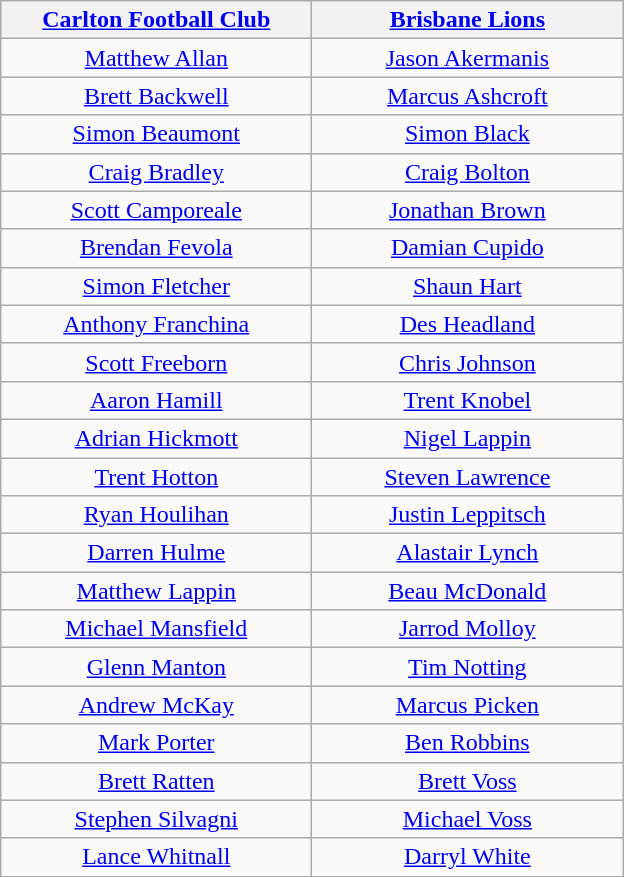<table class="wikitable" style="margin 1em auto 1em auto">
<tr>
<th width="200"><a href='#'>Carlton Football Club</a></th>
<th width="200"><a href='#'>Brisbane Lions</a></th>
</tr>
<tr>
<td align="center" colspan="1"><a href='#'>Matthew Allan</a></td>
<td align="center" colspan="1"><a href='#'>Jason Akermanis</a></td>
</tr>
<tr>
<td align="center" colspan="1"><a href='#'>Brett Backwell</a></td>
<td align="center" colspan="1"><a href='#'>Marcus Ashcroft</a></td>
</tr>
<tr>
<td align="center" colspan="1"><a href='#'>Simon Beaumont</a></td>
<td align="center" colspan="1"><a href='#'>Simon Black</a></td>
</tr>
<tr>
<td align="center" colspan="1"><a href='#'>Craig Bradley</a></td>
<td align="center" colspan="1"><a href='#'>Craig Bolton</a></td>
</tr>
<tr>
<td align="center" colspan="1"><a href='#'>Scott Camporeale</a></td>
<td align="center" colspan="1"><a href='#'>Jonathan Brown</a></td>
</tr>
<tr>
<td align="center" colspan="1"><a href='#'>Brendan Fevola</a></td>
<td align="center" colspan="1"><a href='#'>Damian Cupido</a></td>
</tr>
<tr>
<td align="center" colspan="1"><a href='#'>Simon Fletcher</a></td>
<td align="center" colspan="1"><a href='#'>Shaun Hart</a></td>
</tr>
<tr>
<td align="center" colspan="1"><a href='#'>Anthony Franchina</a></td>
<td align="center" colspan="1"><a href='#'>Des Headland</a></td>
</tr>
<tr>
<td align="center" colspan="1"><a href='#'>Scott Freeborn</a></td>
<td align="center" colspan="1"><a href='#'>Chris Johnson</a></td>
</tr>
<tr>
<td align="center" colspan="1"><a href='#'>Aaron Hamill</a></td>
<td align="center" colspan="1"><a href='#'>Trent Knobel</a></td>
</tr>
<tr>
<td align="center" colspan="1"><a href='#'>Adrian Hickmott</a></td>
<td align="center" colspan="1"><a href='#'>Nigel Lappin</a></td>
</tr>
<tr>
<td align="center" colspan="1"><a href='#'>Trent Hotton</a></td>
<td align="center" colspan="1"><a href='#'>Steven Lawrence</a></td>
</tr>
<tr>
<td align="center" colspan="1"><a href='#'>Ryan Houlihan</a></td>
<td align="center" colspan="1"><a href='#'>Justin Leppitsch</a></td>
</tr>
<tr>
<td align="center" colspan="1"><a href='#'>Darren Hulme</a></td>
<td align="center" colspan="1"><a href='#'>Alastair Lynch</a></td>
</tr>
<tr>
<td align="center" colspan="1"><a href='#'>Matthew Lappin</a></td>
<td align="center" colspan="1"><a href='#'>Beau McDonald</a></td>
</tr>
<tr>
<td align="center" colspan="1"><a href='#'>Michael Mansfield</a></td>
<td align="center" colspan="1"><a href='#'>Jarrod Molloy</a></td>
</tr>
<tr>
<td align="center" colspan="1"><a href='#'>Glenn Manton</a></td>
<td align="center" colspan="1"><a href='#'>Tim Notting</a></td>
</tr>
<tr>
<td align="center" colspan="1"><a href='#'>Andrew McKay</a></td>
<td align="center" colspan="1"><a href='#'>Marcus Picken</a></td>
</tr>
<tr>
<td align="center" colspan="1"><a href='#'>Mark Porter</a></td>
<td align="center" colspan="1"><a href='#'>Ben Robbins</a></td>
</tr>
<tr>
<td align="center" colspan="1"><a href='#'>Brett Ratten</a></td>
<td align="center" colspan="1"><a href='#'>Brett Voss</a></td>
</tr>
<tr>
<td align="center" colspan="1"><a href='#'>Stephen Silvagni</a></td>
<td align="center" colspan="1"><a href='#'>Michael Voss</a></td>
</tr>
<tr>
<td align="center" colspan="1"><a href='#'>Lance Whitnall</a></td>
<td align="center" colspan="1"><a href='#'>Darryl White</a></td>
</tr>
</table>
